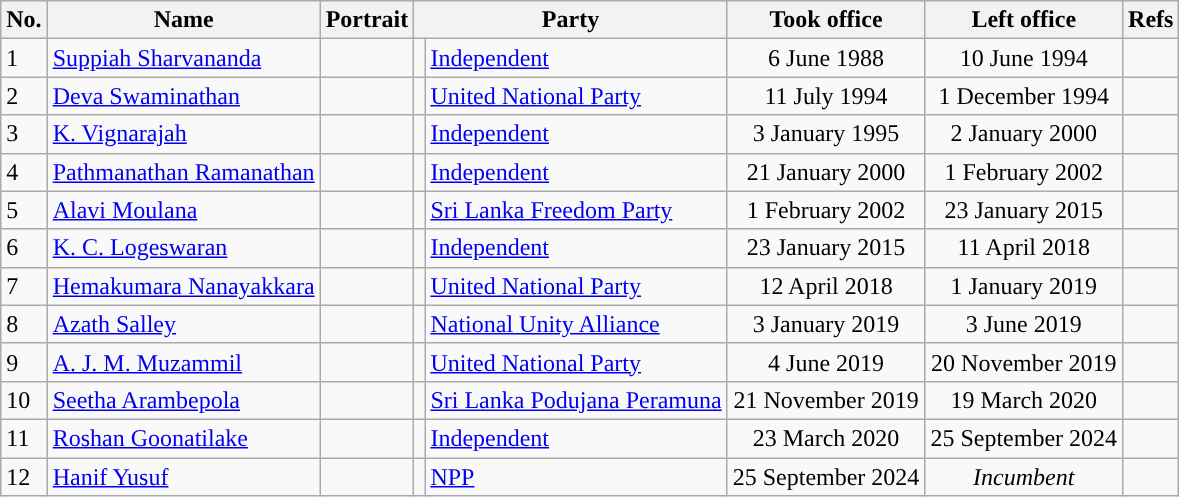<table class="wikitable plainrowheaders sortable" style="font-size:100%; text-align:left;">
<tr>
<th>No.</th>
<th>Name</th>
<th class="unsortable">Portrait</th>
<th colspan="2">Party</th>
<th>Took office</th>
<th>Left office</th>
<th class="unsortable">Refs</th>
</tr>
<tr>
<td>1</td>
<td><a href='#'>Suppiah Sharvananda</a></td>
<td></td>
<td style="background:"></td>
<td><a href='#'>Independent</a></td>
<td align="center">6 June 1988</td>
<td align="center">10 June 1994</td>
<td align="center"></td>
</tr>
<tr>
<td>2</td>
<td><a href='#'>Deva Swaminathan</a></td>
<td></td>
<td style="background:"></td>
<td><a href='#'>United National Party</a></td>
<td align="center">11 July 1994</td>
<td align="center">1 December 1994</td>
<td align="center"></td>
</tr>
<tr>
<td>3</td>
<td><a href='#'>K. Vignarajah</a></td>
<td></td>
<td style="background:"></td>
<td><a href='#'>Independent</a></td>
<td align="center">3 January 1995</td>
<td align="center">2 January 2000</td>
<td align="center"></td>
</tr>
<tr>
<td>4</td>
<td><a href='#'>Pathmanathan Ramanathan</a></td>
<td></td>
<td style="background:"></td>
<td><a href='#'>Independent</a></td>
<td align="center">21 January 2000</td>
<td align="center">1 February 2002</td>
<td align="center"></td>
</tr>
<tr>
<td>5</td>
<td><a href='#'>Alavi Moulana</a></td>
<td></td>
<td style="background:"></td>
<td><a href='#'>Sri Lanka Freedom Party</a></td>
<td align="center">1 February 2002</td>
<td align="center">23 January 2015</td>
<td align="center"></td>
</tr>
<tr>
<td>6</td>
<td><a href='#'>K. C. Logeswaran</a></td>
<td></td>
<td style="background:"></td>
<td><a href='#'>Independent</a></td>
<td align="center">23 January 2015</td>
<td align="center">11 April 2018</td>
<td align="center"></td>
</tr>
<tr>
<td>7</td>
<td><a href='#'>Hemakumara Nanayakkara</a></td>
<td></td>
<td style="background:"></td>
<td><a href='#'>United National Party</a></td>
<td align="center">12 April 2018</td>
<td align="center">1 January 2019</td>
<td align="center"></td>
</tr>
<tr>
<td>8</td>
<td><a href='#'>Azath Salley</a></td>
<td></td>
<td style="background:"></td>
<td><a href='#'>National Unity Alliance</a></td>
<td align="center">3 January 2019</td>
<td align="center">3 June 2019</td>
<td align="center"></td>
</tr>
<tr>
<td>9</td>
<td><a href='#'>A. J. M. Muzammil</a></td>
<td></td>
<td style="background:"></td>
<td><a href='#'>United National Party</a></td>
<td align="center">4 June 2019</td>
<td align="center">20 November 2019</td>
<td align="center"></td>
</tr>
<tr>
<td>10</td>
<td><a href='#'>Seetha Arambepola</a></td>
<td></td>
<td style="background:"></td>
<td><a href='#'>Sri Lanka Podujana Peramuna</a></td>
<td align="center">21 November 2019</td>
<td align="center">19 March 2020</td>
<td></td>
</tr>
<tr>
<td>11</td>
<td><a href='#'>Roshan Goonatilake</a></td>
<td></td>
<td style="background:"></td>
<td><a href='#'>Independent</a></td>
<td align="center">23 March 2020</td>
<td align="center">25 September 2024</td>
</tr>
<tr>
<td>12</td>
<td><a href='#'>Hanif Yusuf</a></td>
<td></td>
<td style="background:"></td>
<td><a href='#'>NPP</a></td>
<td align="center">25 September 2024</td>
<td align="center"><em>Incumbent</em></td>
<td></td>
</tr>
</table>
